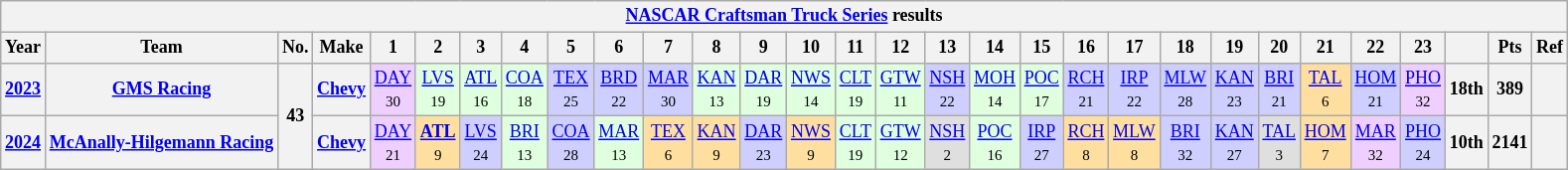<table class="wikitable" style="text-align:center; font-size:75%">
<tr>
<th colspan=45><a href='#'>NASCAR Craftsman Truck Series</a> results</th>
</tr>
<tr>
<th>Year</th>
<th>Team</th>
<th>No.</th>
<th>Make</th>
<th>1</th>
<th>2</th>
<th>3</th>
<th>4</th>
<th>5</th>
<th>6</th>
<th>7</th>
<th>8</th>
<th>9</th>
<th>10</th>
<th>11</th>
<th>12</th>
<th>13</th>
<th>14</th>
<th>15</th>
<th>16</th>
<th>17</th>
<th>18</th>
<th>19</th>
<th>20</th>
<th>21</th>
<th>22</th>
<th>23</th>
<th></th>
<th>Pts</th>
<th>Ref</th>
</tr>
<tr>
<th><a href='#'>2023</a></th>
<th><a href='#'>GMS Racing</a></th>
<th rowspan=2>43</th>
<th><a href='#'>Chevy</a></th>
<td style="background:#EFCFFF;"><a href='#'>DAY</a><br><small>30</small></td>
<td style="background:#DFFFDF;"><a href='#'>LVS</a><br><small>19</small></td>
<td style="background:#DFFFDF;"><a href='#'>ATL</a><br><small>16</small></td>
<td style="background:#DFFFDF;"><a href='#'>COA</a><br><small>18</small></td>
<td style="background:#CFCFFF;"><a href='#'>TEX</a><br><small>25</small></td>
<td style="background:#CFCFFF;"><a href='#'>BRD</a><br><small>22</small></td>
<td style="background:#CFCFFF;"><a href='#'>MAR</a><br><small>30</small></td>
<td style="background:#DFFFDF;"><a href='#'>KAN</a><br><small>13</small></td>
<td style="background:#DFFFDF;"><a href='#'>DAR</a><br><small>19</small></td>
<td style="background:#DFFFDF;"><a href='#'>NWS</a><br><small>14</small></td>
<td style="background:#DFFFDF;"><a href='#'>CLT</a><br><small>19</small></td>
<td style="background:#DFFFDF;"><a href='#'>GTW</a><br><small>11</small></td>
<td style="background:#CFCFFF;"><a href='#'>NSH</a><br><small>22</small></td>
<td style="background:#DFFFDF;"><a href='#'>MOH</a><br><small>14</small></td>
<td style="background:#DFFFDF;"><a href='#'>POC</a><br><small>17</small></td>
<td style="background:#CFCFFF;"><a href='#'>RCH</a><br><small>21</small></td>
<td style="background:#CFCFFF;"><a href='#'>IRP</a><br><small>22</small></td>
<td style="background:#CFCFFF;"><a href='#'>MLW</a><br><small>28</small></td>
<td style="background:#CFCFFF;"><a href='#'>KAN</a><br><small>23</small></td>
<td style="background:#CFCFFF;"><a href='#'>BRI</a><br><small>21</small></td>
<td style="background:#FFDF9F;"><a href='#'>TAL</a><br><small>6</small></td>
<td style="background:#CFCFFF;"><a href='#'>HOM</a><br><small>21</small></td>
<td style="background:#EFCFFF;"><a href='#'>PHO</a><br><small>32</small></td>
<th>18th</th>
<th>389</th>
<th></th>
</tr>
<tr>
<th><a href='#'>2024</a></th>
<th><a href='#'>McAnally-Hilgemann Racing</a></th>
<th><a href='#'>Chevy</a></th>
<td style="background:#EFCFFF;"><a href='#'>DAY</a><br><small>21</small></td>
<td style="background:#FFDF9F;"><strong><a href='#'>ATL</a>  </strong> <br><small>9</small></td>
<td style="background:#CFCFFF;"><a href='#'>LVS</a><br><small>24</small></td>
<td style="background:#DFFFDF;"><a href='#'>BRI</a><br><small>13</small></td>
<td style="background:#CFCFFF;"><a href='#'>COA</a><br><small>28</small></td>
<td style="background:#DFFFDF;"><a href='#'>MAR</a><br><small>13</small></td>
<td style="background:#FFDF9F;"><a href='#'>TEX</a><br><small>6</small></td>
<td style="background:#FFDF9F;"><a href='#'>KAN</a><br><small>9</small></td>
<td style="background:#CFCFFF;"><a href='#'>DAR</a><br><small>23</small></td>
<td style="background:#FFDF9F;"><a href='#'>NWS</a><br><small>9</small></td>
<td style="background:#DFFFDF;"><a href='#'>CLT</a><br><small>19</small></td>
<td style="background:#DFFFDF;"><a href='#'>GTW</a><br><small>12</small></td>
<td style="background:#DFDFDF;"><a href='#'>NSH</a><br><small>2</small></td>
<td style="background:#DFFFDF;"><a href='#'>POC</a><br><small>16</small></td>
<td style="background:#CFCFFF;"><a href='#'>IRP</a><br><small>27</small></td>
<td style="background:#FFDF9F;"><a href='#'>RCH</a><br><small>8</small></td>
<td style="background:#FFDF9F;"><a href='#'>MLW</a><br><small>8</small></td>
<td style="background:#CFCFFF;"><a href='#'>BRI</a><br><small>32</small></td>
<td style="background:#CFCFFF;"><a href='#'>KAN</a><br><small>27</small></td>
<td style="background:#DFDFDF;"><a href='#'>TAL</a><br><small>3</small></td>
<td style="background:#FFDF9F;"><a href='#'>HOM</a><br><small>7</small></td>
<td style="background:#EFCFFF;"><a href='#'>MAR</a><br><small>32</small></td>
<td style="background:#CFCFFF;"><a href='#'>PHO</a><br><small>24</small></td>
<th>10th</th>
<th>2141</th>
<th></th>
</tr>
</table>
